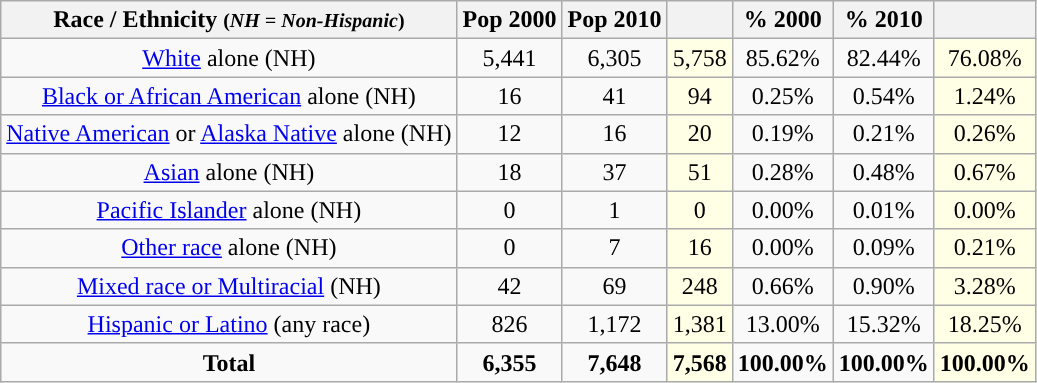<table class="wikitable" style="text-align:center;">
<tr>
<th>Race / Ethnicity <small>(<em>NH = Non-Hispanic</em>)</small></th>
<th>Pop 2000</th>
<th>Pop 2010</th>
<th></th>
<th>% 2000</th>
<th>% 2010</th>
<th></th>
</tr>
<tr>
<td><a href='#'>White</a> alone (NH)</td>
<td>5,441</td>
<td>6,305</td>
<td style='background: #ffffe6;'>5,758</td>
<td>85.62%</td>
<td>82.44%</td>
<td style='background: #ffffe6;'>76.08%</td>
</tr>
<tr>
<td><a href='#'>Black or African American</a> alone (NH)</td>
<td>16</td>
<td>41</td>
<td style='background: #ffffe6;'>94</td>
<td>0.25%</td>
<td>0.54%</td>
<td style='background: #ffffe6;'>1.24%</td>
</tr>
<tr>
<td><a href='#'>Native American</a> or <a href='#'>Alaska Native</a> alone (NH)</td>
<td>12</td>
<td>16</td>
<td style='background: #ffffe6;'>20</td>
<td>0.19%</td>
<td>0.21%</td>
<td style='background: #ffffe6;'>0.26%</td>
</tr>
<tr>
<td><a href='#'>Asian</a> alone (NH)</td>
<td>18</td>
<td>37</td>
<td style='background: #ffffe6;'>51</td>
<td>0.28%</td>
<td>0.48%</td>
<td style='background: #ffffe6;'>0.67%</td>
</tr>
<tr>
<td><a href='#'>Pacific Islander</a> alone (NH)</td>
<td>0</td>
<td>1</td>
<td style='background: #ffffe6;'>0</td>
<td>0.00%</td>
<td>0.01%</td>
<td style='background: #ffffe6;'>0.00%</td>
</tr>
<tr>
<td><a href='#'>Other race</a> alone (NH)</td>
<td>0</td>
<td>7</td>
<td style='background: #ffffe6;'>16</td>
<td>0.00%</td>
<td>0.09%</td>
<td style='background: #ffffe6;'>0.21%</td>
</tr>
<tr>
<td><a href='#'>Mixed race or Multiracial</a> (NH)</td>
<td>42</td>
<td>69</td>
<td style='background: #ffffe6;'>248</td>
<td>0.66%</td>
<td>0.90%</td>
<td style='background: #ffffe6;'>3.28%</td>
</tr>
<tr>
<td><a href='#'>Hispanic or Latino</a> (any race)</td>
<td>826</td>
<td>1,172</td>
<td style='background: #ffffe6;'>1,381</td>
<td>13.00%</td>
<td>15.32%</td>
<td style='background: #ffffe6;'>18.25%</td>
</tr>
<tr>
<td><strong>Total</strong></td>
<td><strong>6,355</strong></td>
<td><strong>7,648</strong></td>
<td style='background: #ffffe6;'><strong>7,568</strong></td>
<td><strong>100.00%</strong></td>
<td><strong>100.00%</strong></td>
<td style='background: #ffffe6;'><strong>100.00%</strong></td>
</tr>
</table>
